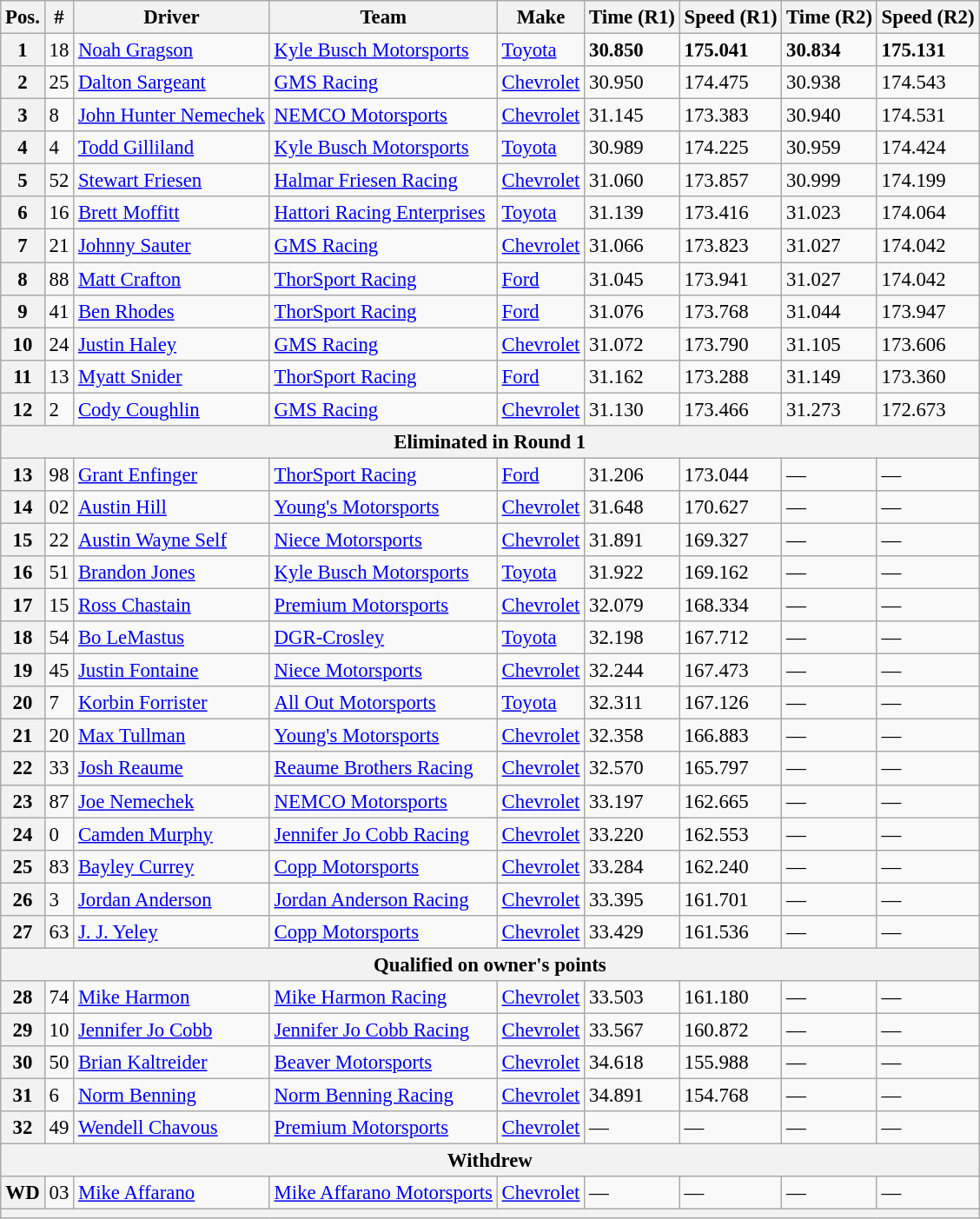<table class="wikitable" style="font-size:95%">
<tr>
<th>Pos.</th>
<th>#</th>
<th>Driver</th>
<th>Team</th>
<th>Make</th>
<th>Time (R1)</th>
<th>Speed (R1)</th>
<th>Time (R2)</th>
<th>Speed (R2)</th>
</tr>
<tr>
<th>1</th>
<td>18</td>
<td><a href='#'>Noah Gragson</a></td>
<td><a href='#'>Kyle Busch Motorsports</a></td>
<td><a href='#'>Toyota</a></td>
<td><strong>30.850</strong></td>
<td><strong>175.041</strong></td>
<td><strong>30.834</strong></td>
<td><strong>175.131</strong></td>
</tr>
<tr>
<th>2</th>
<td>25</td>
<td><a href='#'>Dalton Sargeant</a></td>
<td><a href='#'>GMS Racing</a></td>
<td><a href='#'>Chevrolet</a></td>
<td>30.950</td>
<td>174.475</td>
<td>30.938</td>
<td>174.543</td>
</tr>
<tr>
<th>3</th>
<td>8</td>
<td><a href='#'>John Hunter Nemechek</a></td>
<td><a href='#'>NEMCO Motorsports</a></td>
<td><a href='#'>Chevrolet</a></td>
<td>31.145</td>
<td>173.383</td>
<td>30.940</td>
<td>174.531</td>
</tr>
<tr>
<th>4</th>
<td>4</td>
<td><a href='#'>Todd Gilliland</a></td>
<td><a href='#'>Kyle Busch Motorsports</a></td>
<td><a href='#'>Toyota</a></td>
<td>30.989</td>
<td>174.225</td>
<td>30.959</td>
<td>174.424</td>
</tr>
<tr>
<th>5</th>
<td>52</td>
<td><a href='#'>Stewart Friesen</a></td>
<td><a href='#'>Halmar Friesen Racing</a></td>
<td><a href='#'>Chevrolet</a></td>
<td>31.060</td>
<td>173.857</td>
<td>30.999</td>
<td>174.199</td>
</tr>
<tr>
<th>6</th>
<td>16</td>
<td><a href='#'>Brett Moffitt</a></td>
<td><a href='#'>Hattori Racing Enterprises</a></td>
<td><a href='#'>Toyota</a></td>
<td>31.139</td>
<td>173.416</td>
<td>31.023</td>
<td>174.064</td>
</tr>
<tr>
<th>7</th>
<td>21</td>
<td><a href='#'>Johnny Sauter</a></td>
<td><a href='#'>GMS Racing</a></td>
<td><a href='#'>Chevrolet</a></td>
<td>31.066</td>
<td>173.823</td>
<td>31.027</td>
<td>174.042</td>
</tr>
<tr>
<th>8</th>
<td>88</td>
<td><a href='#'>Matt Crafton</a></td>
<td><a href='#'>ThorSport Racing</a></td>
<td><a href='#'>Ford</a></td>
<td>31.045</td>
<td>173.941</td>
<td>31.027</td>
<td>174.042</td>
</tr>
<tr>
<th>9</th>
<td>41</td>
<td><a href='#'>Ben Rhodes</a></td>
<td><a href='#'>ThorSport Racing</a></td>
<td><a href='#'>Ford</a></td>
<td>31.076</td>
<td>173.768</td>
<td>31.044</td>
<td>173.947</td>
</tr>
<tr>
<th>10</th>
<td>24</td>
<td><a href='#'>Justin Haley</a></td>
<td><a href='#'>GMS Racing</a></td>
<td><a href='#'>Chevrolet</a></td>
<td>31.072</td>
<td>173.790</td>
<td>31.105</td>
<td>173.606</td>
</tr>
<tr>
<th>11</th>
<td>13</td>
<td><a href='#'>Myatt Snider</a></td>
<td><a href='#'>ThorSport Racing</a></td>
<td><a href='#'>Ford</a></td>
<td>31.162</td>
<td>173.288</td>
<td>31.149</td>
<td>173.360</td>
</tr>
<tr>
<th>12</th>
<td>2</td>
<td><a href='#'>Cody Coughlin</a></td>
<td><a href='#'>GMS Racing</a></td>
<td><a href='#'>Chevrolet</a></td>
<td>31.130</td>
<td>173.466</td>
<td>31.273</td>
<td>172.673</td>
</tr>
<tr>
<th colspan="9">Eliminated in Round 1</th>
</tr>
<tr>
<th>13</th>
<td>98</td>
<td><a href='#'>Grant Enfinger</a></td>
<td><a href='#'>ThorSport Racing</a></td>
<td><a href='#'>Ford</a></td>
<td>31.206</td>
<td>173.044</td>
<td>—</td>
<td>—</td>
</tr>
<tr>
<th>14</th>
<td>02</td>
<td><a href='#'>Austin Hill</a></td>
<td><a href='#'>Young's Motorsports</a></td>
<td><a href='#'>Chevrolet</a></td>
<td>31.648</td>
<td>170.627</td>
<td>—</td>
<td>—</td>
</tr>
<tr>
<th>15</th>
<td>22</td>
<td><a href='#'>Austin Wayne Self</a></td>
<td><a href='#'>Niece Motorsports</a></td>
<td><a href='#'>Chevrolet</a></td>
<td>31.891</td>
<td>169.327</td>
<td>—</td>
<td>—</td>
</tr>
<tr>
<th>16</th>
<td>51</td>
<td><a href='#'>Brandon Jones</a></td>
<td><a href='#'>Kyle Busch Motorsports</a></td>
<td><a href='#'>Toyota</a></td>
<td>31.922</td>
<td>169.162</td>
<td>—</td>
<td>—</td>
</tr>
<tr>
<th>17</th>
<td>15</td>
<td><a href='#'>Ross Chastain</a></td>
<td><a href='#'>Premium Motorsports</a></td>
<td><a href='#'>Chevrolet</a></td>
<td>32.079</td>
<td>168.334</td>
<td>—</td>
<td>—</td>
</tr>
<tr>
<th>18</th>
<td>54</td>
<td><a href='#'>Bo LeMastus</a></td>
<td><a href='#'>DGR-Crosley</a></td>
<td><a href='#'>Toyota</a></td>
<td>32.198</td>
<td>167.712</td>
<td>—</td>
<td>—</td>
</tr>
<tr>
<th>19</th>
<td>45</td>
<td><a href='#'>Justin Fontaine</a></td>
<td><a href='#'>Niece Motorsports</a></td>
<td><a href='#'>Chevrolet</a></td>
<td>32.244</td>
<td>167.473</td>
<td>—</td>
<td>—</td>
</tr>
<tr>
<th>20</th>
<td>7</td>
<td><a href='#'>Korbin Forrister</a></td>
<td><a href='#'>All Out Motorsports</a></td>
<td><a href='#'>Toyota</a></td>
<td>32.311</td>
<td>167.126</td>
<td>—</td>
<td>—</td>
</tr>
<tr>
<th>21</th>
<td>20</td>
<td><a href='#'>Max Tullman</a></td>
<td><a href='#'>Young's Motorsports</a></td>
<td><a href='#'>Chevrolet</a></td>
<td>32.358</td>
<td>166.883</td>
<td>—</td>
<td>—</td>
</tr>
<tr>
<th>22</th>
<td>33</td>
<td><a href='#'>Josh Reaume</a></td>
<td><a href='#'>Reaume Brothers Racing</a></td>
<td><a href='#'>Chevrolet</a></td>
<td>32.570</td>
<td>165.797</td>
<td>—</td>
<td>—</td>
</tr>
<tr>
<th>23</th>
<td>87</td>
<td><a href='#'>Joe Nemechek</a></td>
<td><a href='#'>NEMCO Motorsports</a></td>
<td><a href='#'>Chevrolet</a></td>
<td>33.197</td>
<td>162.665</td>
<td>—</td>
<td>—</td>
</tr>
<tr>
<th>24</th>
<td>0</td>
<td><a href='#'>Camden Murphy</a></td>
<td><a href='#'>Jennifer Jo Cobb Racing</a></td>
<td><a href='#'>Chevrolet</a></td>
<td>33.220</td>
<td>162.553</td>
<td>—</td>
<td>—</td>
</tr>
<tr>
<th>25</th>
<td>83</td>
<td><a href='#'>Bayley Currey</a></td>
<td><a href='#'>Copp Motorsports</a></td>
<td><a href='#'>Chevrolet</a></td>
<td>33.284</td>
<td>162.240</td>
<td>—</td>
<td>—</td>
</tr>
<tr>
<th>26</th>
<td>3</td>
<td><a href='#'>Jordan Anderson</a></td>
<td><a href='#'>Jordan Anderson Racing</a></td>
<td><a href='#'>Chevrolet</a></td>
<td>33.395</td>
<td>161.701</td>
<td>—</td>
<td>—</td>
</tr>
<tr>
<th>27</th>
<td>63</td>
<td><a href='#'>J. J. Yeley</a></td>
<td><a href='#'>Copp Motorsports</a></td>
<td><a href='#'>Chevrolet</a></td>
<td>33.429</td>
<td>161.536</td>
<td>—</td>
<td>—</td>
</tr>
<tr>
<th colspan="9">Qualified on owner's points</th>
</tr>
<tr>
<th>28</th>
<td>74</td>
<td><a href='#'>Mike Harmon</a></td>
<td><a href='#'>Mike Harmon Racing</a></td>
<td><a href='#'>Chevrolet</a></td>
<td>33.503</td>
<td>161.180</td>
<td>—</td>
<td>—</td>
</tr>
<tr>
<th>29</th>
<td>10</td>
<td><a href='#'>Jennifer Jo Cobb</a></td>
<td><a href='#'>Jennifer Jo Cobb Racing</a></td>
<td><a href='#'>Chevrolet</a></td>
<td>33.567</td>
<td>160.872</td>
<td>—</td>
<td>—</td>
</tr>
<tr>
<th>30</th>
<td>50</td>
<td><a href='#'>Brian Kaltreider</a></td>
<td><a href='#'>Beaver Motorsports</a></td>
<td><a href='#'>Chevrolet</a></td>
<td>34.618</td>
<td>155.988</td>
<td>—</td>
<td>—</td>
</tr>
<tr>
<th>31</th>
<td>6</td>
<td><a href='#'>Norm Benning</a></td>
<td><a href='#'>Norm Benning Racing</a></td>
<td><a href='#'>Chevrolet</a></td>
<td>34.891</td>
<td>154.768</td>
<td>—</td>
<td>—</td>
</tr>
<tr>
<th>32</th>
<td>49</td>
<td><a href='#'>Wendell Chavous</a></td>
<td><a href='#'>Premium Motorsports</a></td>
<td><a href='#'>Chevrolet</a></td>
<td>—</td>
<td>—</td>
<td>—</td>
<td>—</td>
</tr>
<tr>
<th colspan="9">Withdrew</th>
</tr>
<tr>
<th>WD</th>
<td>03</td>
<td><a href='#'>Mike Affarano</a></td>
<td><a href='#'>Mike Affarano Motorsports</a></td>
<td><a href='#'>Chevrolet</a></td>
<td>—</td>
<td>—</td>
<td>—</td>
<td>—</td>
</tr>
<tr>
<th colspan="9"></th>
</tr>
</table>
